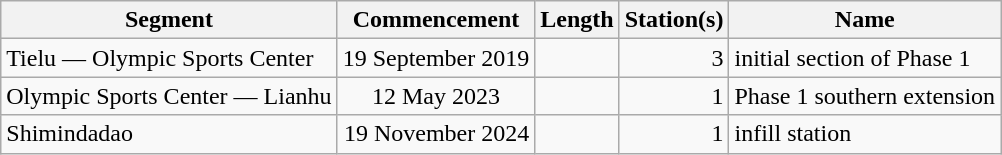<table class="wikitable" style="border-collapse: collapse; text-align: right;">
<tr>
<th>Segment</th>
<th>Commencement</th>
<th>Length</th>
<th>Station(s)</th>
<th>Name</th>
</tr>
<tr>
<td style="text-align: left;">Tielu — Olympic Sports Center</td>
<td style="text-align: center;">19 September 2019</td>
<td></td>
<td>3</td>
<td style="text-align: left;">initial section of Phase 1</td>
</tr>
<tr>
<td style="text-align: left;">Olympic Sports Center — Lianhu</td>
<td style="text-align: center;">12 May 2023</td>
<td></td>
<td>1</td>
<td style="text-align: left;">Phase 1 southern extension</td>
</tr>
<tr>
<td style="text-align: left;">Shimindadao</td>
<td>19 November 2024</td>
<td></td>
<td>1</td>
<td style="text-align: left;">infill station</td>
</tr>
</table>
